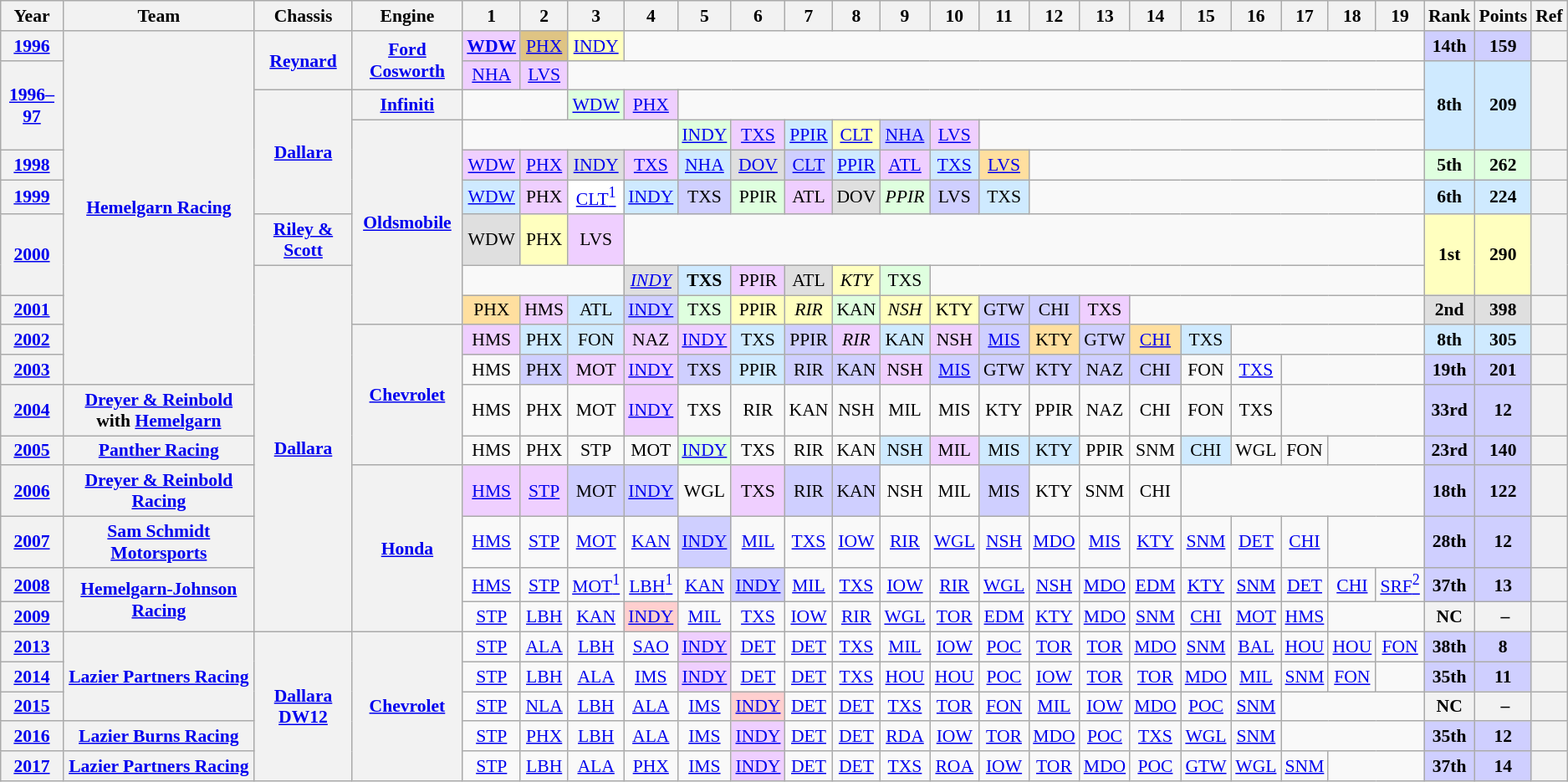<table class="wikitable" style="text-align:center; font-size:90%">
<tr>
<th>Year</th>
<th>Team</th>
<th>Chassis</th>
<th>Engine</th>
<th>1</th>
<th>2</th>
<th>3</th>
<th>4</th>
<th>5</th>
<th>6</th>
<th>7</th>
<th>8</th>
<th>9</th>
<th>10</th>
<th>11</th>
<th>12</th>
<th>13</th>
<th>14</th>
<th>15</th>
<th>16</th>
<th>17</th>
<th>18</th>
<th>19</th>
<th>Rank</th>
<th>Points</th>
<th>Ref</th>
</tr>
<tr>
<th><a href='#'>1996</a></th>
<th rowspan=11><a href='#'>Hemelgarn Racing</a></th>
<th rowspan=2><a href='#'>Reynard</a></th>
<th rowspan=2><a href='#'>Ford</a> <a href='#'>Cosworth</a></th>
<td style="background:#EFCFFF;"><strong><a href='#'>WDW</a></strong><br></td>
<td style="background:#DFC484;"><a href='#'>PHX</a><br></td>
<td style="background:#FFFFBF;"><a href='#'>INDY</a><br></td>
<td colspan=16></td>
<th style="background:#CFCFFF;">14th</th>
<th style="background:#CFCFFF;">159</th>
<th></th>
</tr>
<tr>
<th rowspan=3><a href='#'>1996–97</a></th>
<td style="background:#EFCFFF;"><a href='#'>NHA</a><br></td>
<td style="background:#EFCFFF;"><a href='#'>LVS</a><br></td>
<td colspan=17></td>
<th rowspan=3 style="background:#CFEAFF;">8th</th>
<th rowspan=3 style="background:#CFEAFF;">209</th>
<th rowspan=3></th>
</tr>
<tr>
<th rowspan=4><a href='#'>Dallara</a></th>
<th><a href='#'>Infiniti</a></th>
<td colspan=2></td>
<td style="background:#DFFFDF;"><a href='#'>WDW</a><br></td>
<td style="background:#EFCFFF;"><a href='#'>PHX</a><br></td>
<td colspan=15></td>
</tr>
<tr>
<th rowspan=6><a href='#'>Oldsmobile</a></th>
<td colspan=4></td>
<td style="background:#DFFFDF;"><a href='#'>INDY</a><br></td>
<td style="background:#EFCFFF;"><a href='#'>TXS</a><br></td>
<td style="background:#CFEAFF;"><a href='#'>PPIR</a><br></td>
<td style="background:#FFFFBF;"><a href='#'>CLT</a><br></td>
<td style="background:#CFCFFF;"><a href='#'>NHA</a><br></td>
<td style="background:#EFCFFF;"><a href='#'>LVS</a><br></td>
<td colspan=9></td>
</tr>
<tr>
<th><a href='#'>1998</a></th>
<td style="background:#EFCFFF;"><a href='#'>WDW</a><br></td>
<td style="background:#EFCFFF;"><a href='#'>PHX</a><br></td>
<td style="background:#DFDFDF;"><a href='#'>INDY</a><br></td>
<td style="background:#EFCFFF;"><a href='#'>TXS</a><br></td>
<td style="background:#CFEAFF;"><a href='#'>NHA</a><br></td>
<td style="background:#DFDFDF;"><a href='#'>DOV</a><br></td>
<td style="background:#CFCFFF;"><a href='#'>CLT</a><br></td>
<td style="background:#CFEAFF;"><a href='#'>PPIR</a><br></td>
<td style="background:#EFCFFF;"><a href='#'>ATL</a><br></td>
<td style="background:#CFEAFF;"><a href='#'>TXS</a><br></td>
<td style="background:#FFDF9F;"><a href='#'>LVS</a><br></td>
<td colspan=8></td>
<th style="background:#DFFFDF;">5th</th>
<th style="background:#DFFFDF;">262</th>
<th></th>
</tr>
<tr>
<th><a href='#'>1999</a></th>
<td style="background:#CFEAFF;"><a href='#'>WDW</a><br></td>
<td style="background:#EFCFFF;">PHX<br></td>
<td style="background:#FFFFFF"><a href='#'>CLT<sup>1</sup></a><br></td>
<td style="background:#CFEAFF;"><a href='#'>INDY</a><br></td>
<td style="background:#CFCFFF;">TXS<br></td>
<td style="background:#DFFFDF;">PPIR<br></td>
<td style="background:#EFCFFF;">ATL<br></td>
<td style="background:#DFDFDF;">DOV<br></td>
<td style="background:#DFFFDF;"><em>PPIR</em><br></td>
<td style="background:#CFCFFF;">LVS<br></td>
<td style="background:#CFEAFF;">TXS<br></td>
<td colspan=8></td>
<th style="background:#CFEAFF;">6th</th>
<th style="background:#CFEAFF;">224</th>
<th></th>
</tr>
<tr>
<th rowspan=2><a href='#'>2000</a></th>
<th><a href='#'>Riley & Scott</a></th>
<td style="background:#DFDFDF;">WDW<br></td>
<td style="background:#FFFFBF;">PHX<br></td>
<td style="background:#EFCFFF;">LVS<br></td>
<td colspan=16></td>
<th rowspan=2 style="background:#FFFFBF;">1st</th>
<th rowspan=2 style="background:#FFFFBF;">290</th>
<th rowspan=2></th>
</tr>
<tr>
<th rowspan="10"><a href='#'>Dallara</a></th>
<td colspan=3></td>
<td style="background:#DFDFDF;"><em><a href='#'>INDY</a></em><br></td>
<td style="background:#CFEAFF;"><strong>TXS</strong><br></td>
<td style="background:#EFCFFF;">PPIR<br></td>
<td style="background:#DFDFDF;">ATL<br></td>
<td style="background:#FFFFBF;"><em>KTY</em><br></td>
<td style="background:#DFFFDF;">TXS<br></td>
<td colspan=10></td>
</tr>
<tr>
<th><a href='#'>2001</a></th>
<td style="background:#FFDF9F;">PHX<br></td>
<td style="background:#EFCFFF;">HMS<br></td>
<td style="background:#CFEAFF;">ATL<br></td>
<td style="background:#CFCFFF;"><a href='#'>INDY</a><br></td>
<td style="background:#DFFFDF;">TXS<br></td>
<td style="background:#FFFFBF;">PPIR<br></td>
<td style="background:#FFFFBF;"><em>RIR</em><br></td>
<td style="background:#DFFFDF;">KAN<br></td>
<td style="background:#FFFFBF;"><em>NSH</em><br></td>
<td style="background:#FFFFBF;">KTY<br></td>
<td style="background:#CFCFFF;">GTW<br></td>
<td style="background:#CFCFFF;">CHI<br></td>
<td style="background:#EFCFFF;">TXS<br></td>
<td colspan=6></td>
<th style="background:#DFDFDF;">2nd</th>
<th style="background:#DFDFDF;">398</th>
<th></th>
</tr>
<tr>
<th><a href='#'>2002</a></th>
<th rowspan="4"><a href='#'>Chevrolet</a></th>
<td style="background:#EFCFFF;">HMS<br></td>
<td style="background:#CFEAFF;">PHX<br></td>
<td style="background:#CFEAFF;">FON<br></td>
<td style="background:#EFCFFF;">NAZ<br></td>
<td style="background:#EFCFFF;"><a href='#'>INDY</a><br></td>
<td style="background:#CFEAFF;">TXS<br></td>
<td style="background:#CFCFFF;">PPIR<br></td>
<td style="background:#EFCFFF;"><em>RIR</em><br></td>
<td style="background:#CFEAFF;">KAN<br></td>
<td style="background:#EFCFFF;">NSH<br></td>
<td style="background:#CFCFFF;"><a href='#'>MIS</a><br></td>
<td style="background:#FFDF9F;">KTY<br></td>
<td style="background:#CFCFFF;">GTW<br></td>
<td style="background:#FFDF9F;"><a href='#'>CHI</a><br></td>
<td style="background:#CFEAFF;">TXS<br></td>
<td colspan=4></td>
<th style="background:#CFEAFF;">8th</th>
<th style="background:#CFEAFF;">305</th>
<th></th>
</tr>
<tr>
<th><a href='#'>2003</a></th>
<td>HMS</td>
<td style="background:#CFCFFF;">PHX<br></td>
<td style="background:#EFCFFF;">MOT<br></td>
<td style="background:#EFCFFF;"><a href='#'>INDY</a><br></td>
<td style="background:#CFCFFF;">TXS<br></td>
<td style="background:#CFEAFF;">PPIR<br></td>
<td style="background:#CFCFFF;">RIR<br></td>
<td style="background:#CFCFFF;">KAN<br></td>
<td style="background:#EFCFFF;">NSH<br></td>
<td style="background:#CFCFFF;"><a href='#'>MIS</a><br></td>
<td style="background:#CFCFFF;">GTW<br></td>
<td style="background:#CFCFFF;">KTY<br></td>
<td style="background:#CFCFFF;">NAZ<br></td>
<td style="background:#CFCFFF;">CHI<br></td>
<td>FON</td>
<td><a href='#'>TXS</a></td>
<td colspan=3></td>
<th style="background:#CFCFFF;">19th</th>
<th style="background:#CFCFFF;">201</th>
<th></th>
</tr>
<tr>
<th><a href='#'>2004</a></th>
<th><a href='#'>Dreyer & Reinbold</a> with <a href='#'>Hemelgarn</a></th>
<td>HMS</td>
<td>PHX</td>
<td>MOT</td>
<td style="background:#EFCFFF;"><a href='#'>INDY</a><br></td>
<td>TXS</td>
<td>RIR</td>
<td>KAN</td>
<td>NSH</td>
<td>MIL</td>
<td>MIS</td>
<td>KTY</td>
<td>PPIR</td>
<td>NAZ</td>
<td>CHI</td>
<td>FON</td>
<td>TXS</td>
<td colspan="3"></td>
<th style="background:#CFCFFF;">33rd</th>
<th style="background:#CFCFFF;">12</th>
<th></th>
</tr>
<tr>
<th><a href='#'>2005</a></th>
<th><a href='#'>Panther Racing</a></th>
<td>HMS</td>
<td>PHX</td>
<td>STP</td>
<td>MOT</td>
<td style="background:#DFFFDF;"><a href='#'>INDY</a><br></td>
<td>TXS</td>
<td>RIR</td>
<td>KAN</td>
<td style="background:#CFEAFF;">NSH<br></td>
<td style="background:#EFCFFF;">MIL<br></td>
<td style="background:#CFEAFF;">MIS<br></td>
<td style="background:#CFEAFF;">KTY<br></td>
<td>PPIR</td>
<td>SNM</td>
<td style="background:#CFEAFF;">CHI<br></td>
<td>WGL</td>
<td>FON</td>
<td colspan=2></td>
<th style="background:#CFCFFF;">23rd</th>
<th style="background:#CFCFFF;">140</th>
<th></th>
</tr>
<tr>
<th><a href='#'>2006</a></th>
<th><a href='#'>Dreyer & Reinbold Racing</a></th>
<th rowspan=4><a href='#'>Honda</a></th>
<td style="background:#EFCFFF;"><a href='#'>HMS</a><br></td>
<td style="background:#EFCFFF;"><a href='#'>STP</a><br></td>
<td style="background:#CFCFFF;">MOT<br></td>
<td style="background:#CFCFFF;"><a href='#'>INDY</a><br></td>
<td>WGL</td>
<td style="background:#EFCFFF;">TXS<br></td>
<td style="background:#CFCFFF;">RIR<br></td>
<td style="background:#CFCFFF;">KAN<br></td>
<td>NSH</td>
<td>MIL</td>
<td style="background:#CFCFFF;">MIS<br></td>
<td>KTY</td>
<td>SNM</td>
<td>CHI</td>
<td colspan=5></td>
<th style="background:#CFCFFF;">18th</th>
<th style="background:#CFCFFF;">122</th>
<th></th>
</tr>
<tr>
<th><a href='#'>2007</a></th>
<th><a href='#'>Sam Schmidt Motorsports</a></th>
<td><a href='#'>HMS</a></td>
<td><a href='#'>STP</a></td>
<td><a href='#'>MOT</a></td>
<td><a href='#'>KAN</a></td>
<td style="background:#CFCFFF;"><a href='#'>INDY</a><br></td>
<td><a href='#'>MIL</a></td>
<td><a href='#'>TXS</a></td>
<td><a href='#'>IOW</a></td>
<td><a href='#'>RIR</a></td>
<td><a href='#'>WGL</a></td>
<td><a href='#'>NSH</a></td>
<td><a href='#'>MDO</a></td>
<td><a href='#'>MIS</a></td>
<td><a href='#'>KTY</a></td>
<td><a href='#'>SNM</a></td>
<td><a href='#'>DET</a></td>
<td><a href='#'>CHI</a></td>
<td colspan=2></td>
<th style="background:#CFCFFF;">28th</th>
<th style="background:#CFCFFF;">12</th>
<th></th>
</tr>
<tr>
<th><a href='#'>2008</a></th>
<th rowspan=2><a href='#'>Hemelgarn-Johnson Racing</a></th>
<td><a href='#'>HMS</a></td>
<td><a href='#'>STP</a></td>
<td><a href='#'>MOT<sup>1</sup></a></td>
<td><a href='#'>LBH<sup>1</sup></a></td>
<td><a href='#'>KAN</a></td>
<td style="background:#CFCFFF;"><a href='#'>INDY</a><br></td>
<td><a href='#'>MIL</a></td>
<td><a href='#'>TXS</a></td>
<td><a href='#'>IOW</a></td>
<td><a href='#'>RIR</a></td>
<td><a href='#'>WGL</a></td>
<td><a href='#'>NSH</a></td>
<td><a href='#'>MDO</a></td>
<td><a href='#'>EDM</a></td>
<td><a href='#'>KTY</a></td>
<td><a href='#'>SNM</a></td>
<td><a href='#'>DET</a></td>
<td><a href='#'>CHI</a></td>
<td><a href='#'>SRF<sup>2</sup></a></td>
<th style="background:#CFCFFF;">37th</th>
<th style="background:#CFCFFF;">13</th>
<th></th>
</tr>
<tr>
<th><a href='#'>2009</a></th>
<td><a href='#'>STP</a></td>
<td><a href='#'>LBH</a></td>
<td><a href='#'>KAN</a></td>
<td style="background:#FFCFCF;"><a href='#'>INDY</a><br></td>
<td><a href='#'>MIL</a></td>
<td><a href='#'>TXS</a></td>
<td><a href='#'>IOW</a></td>
<td><a href='#'>RIR</a></td>
<td><a href='#'>WGL</a></td>
<td><a href='#'>TOR</a></td>
<td><a href='#'>EDM</a></td>
<td><a href='#'>KTY</a></td>
<td><a href='#'>MDO</a></td>
<td><a href='#'>SNM</a></td>
<td><a href='#'>CHI</a></td>
<td><a href='#'>MOT</a></td>
<td><a href='#'>HMS</a></td>
<td colspan=2></td>
<th>NC</th>
<th> –</th>
<th></th>
</tr>
<tr>
<th><a href='#'>2013</a></th>
<th rowspan=3><a href='#'>Lazier Partners Racing</a></th>
<th rowspan=5><a href='#'>Dallara DW12</a></th>
<th rowspan=5><a href='#'>Chevrolet</a></th>
<td><a href='#'>STP</a></td>
<td><a href='#'>ALA</a></td>
<td><a href='#'>LBH</a></td>
<td><a href='#'>SAO</a></td>
<td style="background:#EFCFFF;"><a href='#'>INDY</a><br></td>
<td><a href='#'>DET</a></td>
<td><a href='#'>DET</a></td>
<td><a href='#'>TXS</a></td>
<td><a href='#'>MIL</a></td>
<td><a href='#'>IOW</a></td>
<td><a href='#'>POC</a></td>
<td><a href='#'>TOR</a></td>
<td><a href='#'>TOR</a></td>
<td><a href='#'>MDO</a></td>
<td><a href='#'>SNM</a></td>
<td><a href='#'>BAL</a></td>
<td><a href='#'>HOU</a></td>
<td><a href='#'>HOU</a></td>
<td><a href='#'>FON</a></td>
<th style="background:#CFCFFF;">38th</th>
<th style="background:#CFCFFF;">8</th>
<th></th>
</tr>
<tr>
<th><a href='#'>2014</a></th>
<td><a href='#'>STP</a></td>
<td><a href='#'>LBH</a></td>
<td><a href='#'>ALA</a></td>
<td><a href='#'>IMS</a></td>
<td style="background:#EFCFFF;"><a href='#'>INDY</a><br></td>
<td><a href='#'>DET</a></td>
<td><a href='#'>DET</a></td>
<td><a href='#'>TXS</a></td>
<td><a href='#'>HOU</a></td>
<td><a href='#'>HOU</a></td>
<td><a href='#'>POC</a></td>
<td><a href='#'>IOW</a></td>
<td><a href='#'>TOR</a></td>
<td><a href='#'>TOR</a></td>
<td><a href='#'>MDO</a></td>
<td><a href='#'>MIL</a></td>
<td><a href='#'>SNM</a></td>
<td><a href='#'>FON</a></td>
<td></td>
<th style="background:#CFCFFF;">35th</th>
<th style="background:#CFCFFF;">11</th>
<th></th>
</tr>
<tr>
<th><a href='#'>2015</a></th>
<td><a href='#'>STP</a></td>
<td><a href='#'>NLA</a></td>
<td><a href='#'>LBH</a></td>
<td><a href='#'>ALA</a></td>
<td><a href='#'>IMS</a></td>
<td style="background:#FFCFCF;"><a href='#'>INDY</a><br></td>
<td><a href='#'>DET</a></td>
<td><a href='#'>DET</a></td>
<td><a href='#'>TXS</a></td>
<td><a href='#'>TOR</a></td>
<td><a href='#'>FON</a></td>
<td><a href='#'>MIL</a></td>
<td><a href='#'>IOW</a></td>
<td><a href='#'>MDO</a></td>
<td><a href='#'>POC</a></td>
<td><a href='#'>SNM</a></td>
<td colspan=3></td>
<th>NC</th>
<th> –</th>
<th></th>
</tr>
<tr>
<th><a href='#'>2016</a></th>
<th><a href='#'>Lazier Burns Racing</a></th>
<td><a href='#'>STP</a></td>
<td><a href='#'>PHX</a></td>
<td><a href='#'>LBH</a></td>
<td><a href='#'>ALA</a></td>
<td><a href='#'>IMS</a></td>
<td style="background:#EFCFFF;"><a href='#'>INDY</a><br></td>
<td><a href='#'>DET</a></td>
<td><a href='#'>DET</a></td>
<td><a href='#'>RDA</a></td>
<td><a href='#'>IOW</a></td>
<td><a href='#'>TOR</a></td>
<td><a href='#'>MDO</a></td>
<td><a href='#'>POC</a></td>
<td><a href='#'>TXS</a></td>
<td><a href='#'>WGL</a></td>
<td><a href='#'>SNM</a></td>
<td colspan=3></td>
<th style="background:#CFCFFF;">35th</th>
<th style="background:#CFCFFF;">12</th>
<th></th>
</tr>
<tr>
<th><a href='#'>2017</a></th>
<th><a href='#'>Lazier Partners Racing</a></th>
<td><a href='#'>STP</a></td>
<td><a href='#'>LBH</a></td>
<td><a href='#'>ALA</a></td>
<td><a href='#'>PHX</a></td>
<td><a href='#'>IMS</a></td>
<td style="background:#EFCFFF;"><a href='#'>INDY</a><br></td>
<td><a href='#'>DET</a></td>
<td><a href='#'>DET</a></td>
<td><a href='#'>TXS</a></td>
<td><a href='#'>ROA</a></td>
<td><a href='#'>IOW</a></td>
<td><a href='#'>TOR</a></td>
<td><a href='#'>MDO</a></td>
<td><a href='#'>POC</a></td>
<td><a href='#'>GTW</a></td>
<td><a href='#'>WGL</a></td>
<td><a href='#'>SNM</a></td>
<td colspan=2></td>
<th style="background:#CFCFFF;">37th</th>
<th style="background:#CFCFFF;">14</th>
<th></th>
</tr>
</table>
